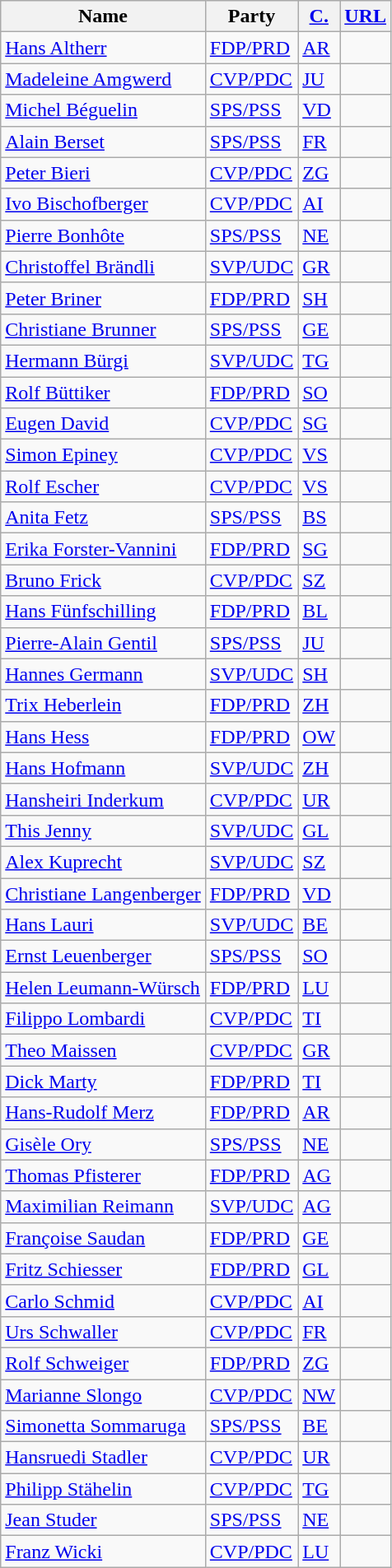<table class="wikitable sortable">
<tr>
<th>Name</th>
<th>Party</th>
<th><a href='#'>C.</a></th>
<th><a href='#'>URL</a></th>
</tr>
<tr>
<td><a href='#'>Hans Altherr</a></td>
<td><a href='#'>FDP/PRD</a></td>
<td><a href='#'>AR</a></td>
<td></td>
</tr>
<tr>
<td><a href='#'>Madeleine Amgwerd</a></td>
<td><a href='#'>CVP/PDC</a></td>
<td><a href='#'>JU</a></td>
<td></td>
</tr>
<tr>
<td><a href='#'>Michel Béguelin</a></td>
<td><a href='#'>SPS/PSS</a></td>
<td><a href='#'>VD</a></td>
<td></td>
</tr>
<tr>
<td><a href='#'>Alain Berset</a></td>
<td><a href='#'>SPS/PSS</a></td>
<td><a href='#'>FR</a></td>
<td></td>
</tr>
<tr>
<td><a href='#'>Peter Bieri</a></td>
<td><a href='#'>CVP/PDC</a></td>
<td><a href='#'>ZG</a></td>
<td></td>
</tr>
<tr>
<td><a href='#'>Ivo Bischofberger</a></td>
<td><a href='#'>CVP/PDC</a></td>
<td><a href='#'>AI</a></td>
<td></td>
</tr>
<tr>
<td><a href='#'>Pierre Bonhôte</a></td>
<td><a href='#'>SPS/PSS</a></td>
<td><a href='#'>NE</a></td>
<td></td>
</tr>
<tr>
<td><a href='#'>Christoffel Brändli</a></td>
<td><a href='#'>SVP/UDC</a></td>
<td><a href='#'>GR</a></td>
<td></td>
</tr>
<tr>
<td><a href='#'>Peter Briner</a></td>
<td><a href='#'>FDP/PRD</a></td>
<td><a href='#'>SH</a></td>
<td></td>
</tr>
<tr>
<td><a href='#'>Christiane Brunner</a></td>
<td><a href='#'>SPS/PSS</a></td>
<td><a href='#'>GE</a></td>
<td></td>
</tr>
<tr>
<td><a href='#'>Hermann Bürgi</a></td>
<td><a href='#'>SVP/UDC</a></td>
<td><a href='#'>TG</a></td>
<td></td>
</tr>
<tr>
<td><a href='#'>Rolf Büttiker</a></td>
<td><a href='#'>FDP/PRD</a></td>
<td><a href='#'>SO</a></td>
<td></td>
</tr>
<tr>
<td><a href='#'>Eugen David</a></td>
<td><a href='#'>CVP/PDC</a></td>
<td><a href='#'>SG</a></td>
<td></td>
</tr>
<tr>
<td><a href='#'>Simon Epiney</a></td>
<td><a href='#'>CVP/PDC</a></td>
<td><a href='#'>VS</a></td>
<td></td>
</tr>
<tr>
<td><a href='#'>Rolf Escher</a></td>
<td><a href='#'>CVP/PDC</a></td>
<td><a href='#'>VS</a></td>
<td></td>
</tr>
<tr>
<td><a href='#'>Anita Fetz</a></td>
<td><a href='#'>SPS/PSS</a></td>
<td><a href='#'>BS</a></td>
<td></td>
</tr>
<tr>
<td><a href='#'>Erika Forster-Vannini</a></td>
<td><a href='#'>FDP/PRD</a></td>
<td><a href='#'>SG</a></td>
<td></td>
</tr>
<tr>
<td><a href='#'>Bruno Frick</a></td>
<td><a href='#'>CVP/PDC</a></td>
<td><a href='#'>SZ</a></td>
<td></td>
</tr>
<tr>
<td><a href='#'>Hans Fünfschilling</a></td>
<td><a href='#'>FDP/PRD</a></td>
<td><a href='#'>BL</a></td>
<td></td>
</tr>
<tr>
<td><a href='#'>Pierre-Alain Gentil</a></td>
<td><a href='#'>SPS/PSS</a></td>
<td><a href='#'>JU</a></td>
<td></td>
</tr>
<tr>
<td><a href='#'>Hannes Germann</a></td>
<td><a href='#'>SVP/UDC</a></td>
<td><a href='#'>SH</a></td>
<td></td>
</tr>
<tr>
<td><a href='#'>Trix Heberlein</a></td>
<td><a href='#'>FDP/PRD</a></td>
<td><a href='#'>ZH</a></td>
<td></td>
</tr>
<tr>
<td><a href='#'>Hans Hess</a></td>
<td><a href='#'>FDP/PRD</a></td>
<td><a href='#'>OW</a></td>
<td></td>
</tr>
<tr>
<td><a href='#'>Hans Hofmann</a></td>
<td><a href='#'>SVP/UDC</a></td>
<td><a href='#'>ZH</a></td>
<td></td>
</tr>
<tr>
<td><a href='#'>Hansheiri Inderkum</a></td>
<td><a href='#'>CVP/PDC</a></td>
<td><a href='#'>UR</a></td>
<td></td>
</tr>
<tr>
<td><a href='#'>This Jenny</a></td>
<td><a href='#'>SVP/UDC</a></td>
<td><a href='#'>GL</a></td>
<td></td>
</tr>
<tr>
<td><a href='#'>Alex Kuprecht</a></td>
<td><a href='#'>SVP/UDC</a></td>
<td><a href='#'>SZ</a></td>
<td></td>
</tr>
<tr>
<td><a href='#'>Christiane Langenberger</a></td>
<td><a href='#'>FDP/PRD</a></td>
<td><a href='#'>VD</a></td>
<td></td>
</tr>
<tr>
<td><a href='#'>Hans Lauri</a></td>
<td><a href='#'>SVP/UDC</a></td>
<td><a href='#'>BE</a></td>
<td></td>
</tr>
<tr>
<td><a href='#'>Ernst Leuenberger</a></td>
<td><a href='#'>SPS/PSS</a></td>
<td><a href='#'>SO</a></td>
<td></td>
</tr>
<tr>
<td><a href='#'>Helen Leumann-Würsch</a></td>
<td><a href='#'>FDP/PRD</a></td>
<td><a href='#'>LU</a></td>
<td></td>
</tr>
<tr>
<td><a href='#'>Filippo Lombardi</a></td>
<td><a href='#'>CVP/PDC</a></td>
<td><a href='#'>TI</a></td>
<td></td>
</tr>
<tr>
<td><a href='#'>Theo Maissen</a></td>
<td><a href='#'>CVP/PDC</a></td>
<td><a href='#'>GR</a></td>
<td></td>
</tr>
<tr>
<td><a href='#'>Dick Marty</a></td>
<td><a href='#'>FDP/PRD</a></td>
<td><a href='#'>TI</a></td>
<td></td>
</tr>
<tr>
<td><a href='#'>Hans-Rudolf Merz</a></td>
<td><a href='#'>FDP/PRD</a></td>
<td><a href='#'>AR</a></td>
<td></td>
</tr>
<tr>
<td><a href='#'>Gisèle Ory</a></td>
<td><a href='#'>SPS/PSS</a></td>
<td><a href='#'>NE</a></td>
<td></td>
</tr>
<tr>
<td><a href='#'>Thomas Pfisterer</a></td>
<td><a href='#'>FDP/PRD</a></td>
<td><a href='#'>AG</a></td>
<td></td>
</tr>
<tr>
<td><a href='#'>Maximilian Reimann</a></td>
<td><a href='#'>SVP/UDC</a></td>
<td><a href='#'>AG</a></td>
<td></td>
</tr>
<tr>
<td><a href='#'>Françoise Saudan</a></td>
<td><a href='#'>FDP/PRD</a></td>
<td><a href='#'>GE</a></td>
<td></td>
</tr>
<tr>
<td><a href='#'>Fritz Schiesser</a></td>
<td><a href='#'>FDP/PRD</a></td>
<td><a href='#'>GL</a></td>
<td></td>
</tr>
<tr>
<td><a href='#'>Carlo Schmid</a></td>
<td><a href='#'>CVP/PDC</a></td>
<td><a href='#'>AI</a></td>
<td></td>
</tr>
<tr>
<td><a href='#'>Urs Schwaller</a></td>
<td><a href='#'>CVP/PDC</a></td>
<td><a href='#'>FR</a></td>
<td></td>
</tr>
<tr>
<td><a href='#'>Rolf Schweiger</a></td>
<td><a href='#'>FDP/PRD</a></td>
<td><a href='#'>ZG</a></td>
<td></td>
</tr>
<tr>
<td><a href='#'>Marianne Slongo</a></td>
<td><a href='#'>CVP/PDC</a></td>
<td><a href='#'>NW</a></td>
<td></td>
</tr>
<tr>
<td><a href='#'>Simonetta Sommaruga</a></td>
<td><a href='#'>SPS/PSS</a></td>
<td><a href='#'>BE</a></td>
<td></td>
</tr>
<tr>
<td><a href='#'>Hansruedi Stadler</a></td>
<td><a href='#'>CVP/PDC</a></td>
<td><a href='#'>UR</a></td>
<td></td>
</tr>
<tr>
<td><a href='#'>Philipp Stähelin</a></td>
<td><a href='#'>CVP/PDC</a></td>
<td><a href='#'>TG</a></td>
<td></td>
</tr>
<tr>
<td><a href='#'>Jean Studer</a></td>
<td><a href='#'>SPS/PSS</a></td>
<td><a href='#'>NE</a></td>
<td></td>
</tr>
<tr>
<td><a href='#'>Franz Wicki</a></td>
<td><a href='#'>CVP/PDC</a></td>
<td><a href='#'>LU</a></td>
<td></td>
</tr>
</table>
